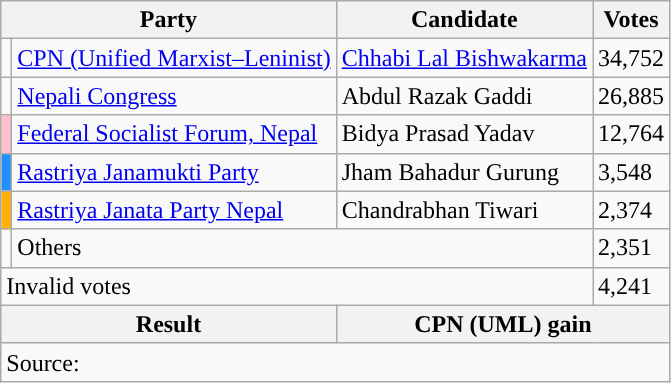<table class="wikitable">
<tr>
<th colspan="2">Party</th>
<th>Candidate</th>
<th>Votes</th>
</tr>
<tr>
<td style="background-color:"></td>
<td><a href='#'>CPN (Unified Marxist–Leninist)</a></td>
<td><a href='#'>Chhabi Lal Bishwakarma</a></td>
<td>34,752</td>
</tr>
<tr>
<td style="background-color:"></td>
<td><a href='#'>Nepali Congress</a></td>
<td>Abdul Razak Gaddi</td>
<td>26,885</td>
</tr>
<tr>
<td style="background-color:pink"></td>
<td><a href='#'>Federal Socialist Forum, Nepal</a></td>
<td>Bidya Prasad Yadav</td>
<td>12,764</td>
</tr>
<tr>
<td style="background-color:dodgerblue"></td>
<td><a href='#'>Rastriya Janamukti Party</a></td>
<td>Jham Bahadur Gurung</td>
<td>3,548</td>
</tr>
<tr>
<td style="background-color:#ffb300"></td>
<td><a href='#'>Rastriya Janata Party Nepal</a></td>
<td>Chandrabhan Tiwari</td>
<td>2,374</td>
</tr>
<tr>
<td></td>
<td colspan="2">Others</td>
<td>2,351</td>
</tr>
<tr>
<td colspan="3">Invalid votes</td>
<td>4,241</td>
</tr>
<tr>
<th colspan="2">Result</th>
<th colspan="2">CPN (UML) gain</th>
</tr>
<tr>
<td colspan="4">Source: </td>
</tr>
</table>
